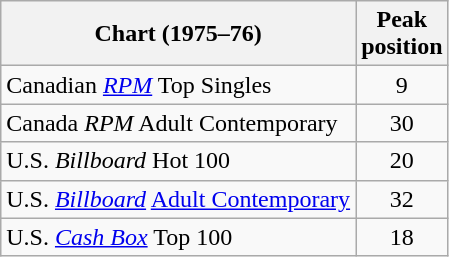<table class="wikitable sortable">
<tr>
<th>Chart (1975–76)</th>
<th>Peak<br>position</th>
</tr>
<tr>
<td>Canadian <em><a href='#'>RPM</a></em> Top Singles</td>
<td style="text-align:center;">9</td>
</tr>
<tr>
<td>Canada <em>RPM</em> Adult Contemporary</td>
<td style="text-align:center;">30</td>
</tr>
<tr>
<td>U.S. <em>Billboard</em> Hot 100</td>
<td style="text-align:center;">20</td>
</tr>
<tr>
<td>U.S. <em><a href='#'>Billboard</a></em> <a href='#'>Adult Contemporary</a></td>
<td style="text-align:center;">32</td>
</tr>
<tr>
<td>U.S. <em><a href='#'>Cash Box</a></em> Top 100</td>
<td style="text-align:center;">18</td>
</tr>
</table>
